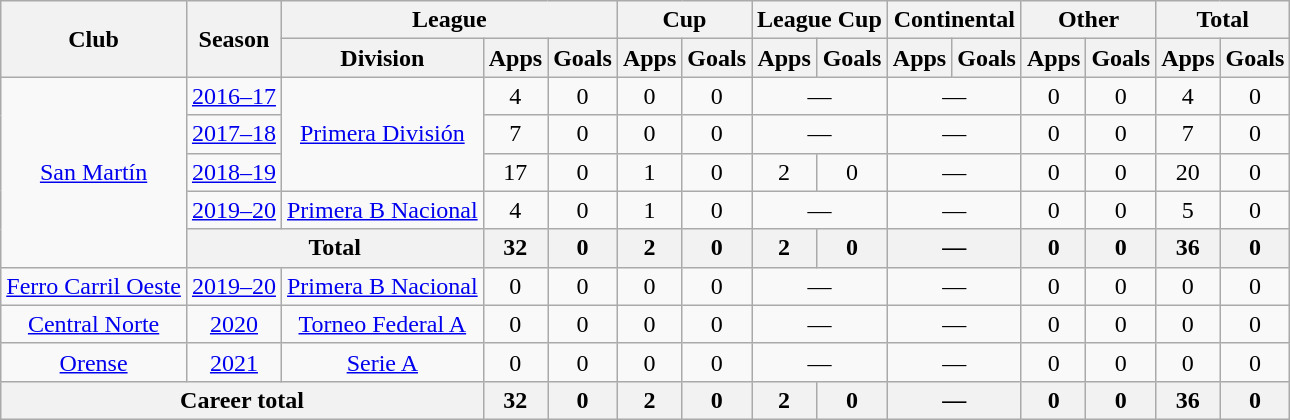<table class="wikitable" style="text-align:center">
<tr>
<th rowspan="2">Club</th>
<th rowspan="2">Season</th>
<th colspan="3">League</th>
<th colspan="2">Cup</th>
<th colspan="2">League Cup</th>
<th colspan="2">Continental</th>
<th colspan="2">Other</th>
<th colspan="2">Total</th>
</tr>
<tr>
<th>Division</th>
<th>Apps</th>
<th>Goals</th>
<th>Apps</th>
<th>Goals</th>
<th>Apps</th>
<th>Goals</th>
<th>Apps</th>
<th>Goals</th>
<th>Apps</th>
<th>Goals</th>
<th>Apps</th>
<th>Goals</th>
</tr>
<tr>
<td rowspan="5"><a href='#'>San Martín</a></td>
<td><a href='#'>2016–17</a></td>
<td rowspan="3"><a href='#'>Primera División</a></td>
<td>4</td>
<td>0</td>
<td>0</td>
<td>0</td>
<td colspan="2">—</td>
<td colspan="2">—</td>
<td>0</td>
<td>0</td>
<td>4</td>
<td>0</td>
</tr>
<tr>
<td><a href='#'>2017–18</a></td>
<td>7</td>
<td>0</td>
<td>0</td>
<td>0</td>
<td colspan="2">—</td>
<td colspan="2">—</td>
<td>0</td>
<td>0</td>
<td>7</td>
<td>0</td>
</tr>
<tr>
<td><a href='#'>2018–19</a></td>
<td>17</td>
<td>0</td>
<td>1</td>
<td>0</td>
<td>2</td>
<td>0</td>
<td colspan="2">—</td>
<td>0</td>
<td>0</td>
<td>20</td>
<td>0</td>
</tr>
<tr>
<td><a href='#'>2019–20</a></td>
<td rowspan="1"><a href='#'>Primera B Nacional</a></td>
<td>4</td>
<td>0</td>
<td>1</td>
<td>0</td>
<td colspan="2">—</td>
<td colspan="2">—</td>
<td>0</td>
<td>0</td>
<td>5</td>
<td>0</td>
</tr>
<tr>
<th colspan="2">Total</th>
<th>32</th>
<th>0</th>
<th>2</th>
<th>0</th>
<th>2</th>
<th>0</th>
<th colspan="2">—</th>
<th>0</th>
<th>0</th>
<th>36</th>
<th>0</th>
</tr>
<tr>
<td rowspan="1"><a href='#'>Ferro Carril Oeste</a></td>
<td><a href='#'>2019–20</a></td>
<td rowspan="1"><a href='#'>Primera B Nacional</a></td>
<td>0</td>
<td>0</td>
<td>0</td>
<td>0</td>
<td colspan="2">—</td>
<td colspan="2">—</td>
<td>0</td>
<td>0</td>
<td>0</td>
<td>0</td>
</tr>
<tr>
<td rowspan="1"><a href='#'>Central Norte</a></td>
<td><a href='#'>2020</a></td>
<td rowspan="1"><a href='#'>Torneo Federal A</a></td>
<td>0</td>
<td>0</td>
<td>0</td>
<td>0</td>
<td colspan="2">—</td>
<td colspan="2">—</td>
<td>0</td>
<td>0</td>
<td>0</td>
<td>0</td>
</tr>
<tr>
<td rowspan="1"><a href='#'>Orense</a></td>
<td><a href='#'>2021</a></td>
<td rowspan="1"><a href='#'>Serie A</a></td>
<td>0</td>
<td>0</td>
<td>0</td>
<td>0</td>
<td colspan="2">—</td>
<td colspan="2">—</td>
<td>0</td>
<td>0</td>
<td>0</td>
<td>0</td>
</tr>
<tr>
<th colspan="3">Career total</th>
<th>32</th>
<th>0</th>
<th>2</th>
<th>0</th>
<th>2</th>
<th>0</th>
<th colspan="2">—</th>
<th>0</th>
<th>0</th>
<th>36</th>
<th>0</th>
</tr>
</table>
